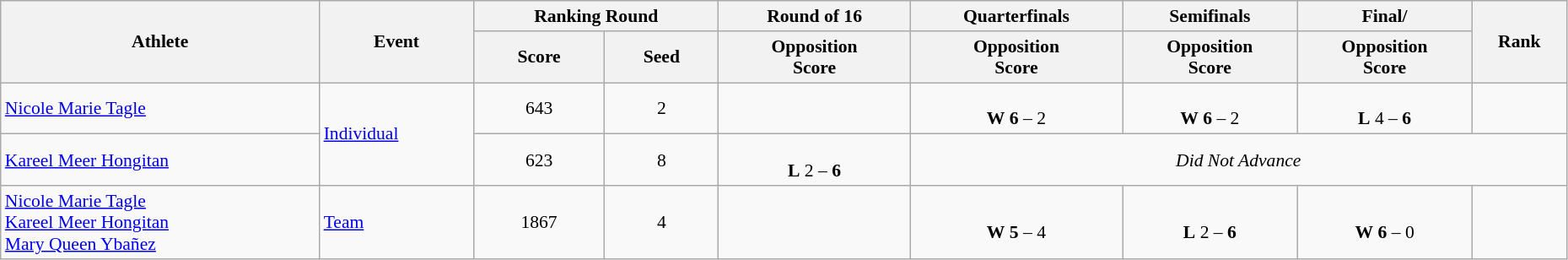<table class="wikitable" width="98%" style="text-align:center; font-size:90%">
<tr>
<th rowspan=2>Athlete</th>
<th rowspan=2>Event</th>
<th colspan=2>Ranking Round</th>
<th>Round of 16</th>
<th>Quarterfinals</th>
<th>Semifinals</th>
<th>Final/</th>
<th rowspan=2>Rank</th>
</tr>
<tr>
<th>Score</th>
<th>Seed</th>
<th>Opposition<br>Score</th>
<th>Opposition<br>Score</th>
<th>Opposition<br>Score</th>
<th>Opposition<br>Score</th>
</tr>
<tr align=center>
<td align=left><a href='#'>Nicole Marie Tagle</a></td>
<td rowspan=2 align=left><a href='#'>Individual</a></td>
<td>643</td>
<td>2 <strong></strong></td>
<td></td>
<td> <br> <strong>W</strong> <strong>6</strong> – 2</td>
<td> <br> <strong>W</strong> <strong>6</strong> – 2</td>
<td> <br> <strong>L</strong> 4 – <strong>6</strong></td>
<td></td>
</tr>
<tr>
<td align=left><a href='#'>Kareel Meer Hongitan</a></td>
<td>623</td>
<td>8 <strong></strong></td>
<td> <br> <strong>L</strong> 2 – <strong>6</strong></td>
<td colspan=4><em>Did Not Advance</em></td>
</tr>
<tr align=center>
<td align=left><a href='#'>Nicole Marie Tagle</a><br><a href='#'>Kareel Meer Hongitan</a><br><a href='#'>Mary Queen Ybañez</a></td>
<td align=left><a href='#'>Team</a></td>
<td>1867</td>
<td>4</td>
<td></td>
<td> <br> <strong>W</strong> <strong>5</strong> – 4</td>
<td> <br> <strong>L</strong> 2 – <strong>6</strong></td>
<td> <br> <strong>W</strong> <strong>6</strong> – 0</td>
<td align=center></td>
</tr>
</table>
